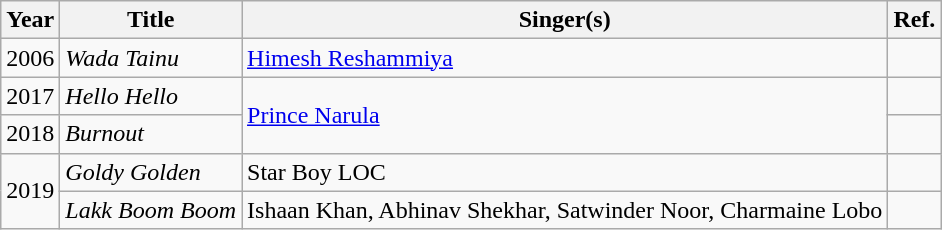<table class="wikitable">
<tr>
<th>Year</th>
<th>Title</th>
<th>Singer(s)</th>
<th>Ref.</th>
</tr>
<tr>
<td>2006</td>
<td><em>Wada Tainu</em></td>
<td><a href='#'>Himesh Reshammiya</a></td>
<td></td>
</tr>
<tr>
<td>2017</td>
<td><em>Hello Hello</em></td>
<td rowspan=2><a href='#'>Prince Narula</a></td>
<td></td>
</tr>
<tr>
<td>2018</td>
<td><em>Burnout</em></td>
<td></td>
</tr>
<tr>
<td rowspan="2">2019</td>
<td><em>Goldy Golden</em></td>
<td>Star Boy LOC</td>
<td></td>
</tr>
<tr>
<td><em>Lakk Boom Boom</em></td>
<td>Ishaan Khan, Abhinav Shekhar, Satwinder Noor, Charmaine Lobo</td>
<td></td>
</tr>
</table>
